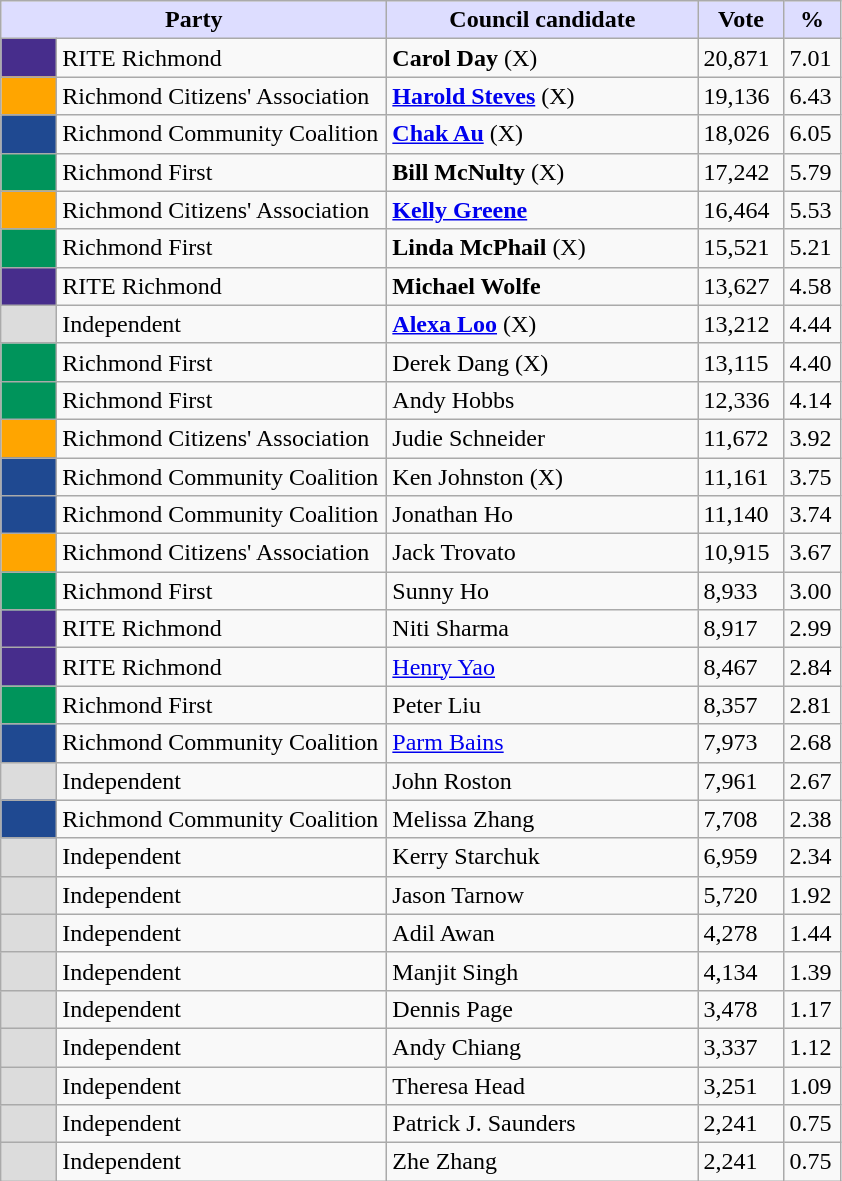<table class="wikitable">
<tr>
<th style="background:#ddf;" width="250px" colspan="2">Party</th>
<th style="background:#ddf;" width="200px">Council candidate</th>
<th style="background:#ddf;" width="50px">Vote</th>
<th style="background:#ddf;" width="30px">%</th>
</tr>
<tr>
<td style="background:#472D8C;" width="30px"> </td>
<td>RITE Richmond</td>
<td><strong>Carol Day</strong> (X)</td>
<td>20,871</td>
<td>7.01</td>
</tr>
<tr>
<td style="background:#FFA500;" width="30px"> </td>
<td>Richmond Citizens' Association</td>
<td><strong><a href='#'>Harold Steves</a></strong> (X)</td>
<td>19,136</td>
<td>6.43</td>
</tr>
<tr>
<td style="background:#1F4991;" width="30px"> </td>
<td>Richmond Community Coalition</td>
<td><strong><a href='#'>Chak Au</a></strong> (X)</td>
<td>18,026</td>
<td>6.05</td>
</tr>
<tr>
<td style="background:#00945B;" width="30px"> </td>
<td>Richmond First</td>
<td><strong>Bill McNulty</strong> (X)</td>
<td>17,242</td>
<td>5.79</td>
</tr>
<tr>
<td style="background:#FFA500;" width="30px"> </td>
<td>Richmond Citizens' Association</td>
<td><strong><a href='#'>Kelly Greene</a></strong></td>
<td>16,464</td>
<td>5.53</td>
</tr>
<tr>
<td style="background:#00945B;" width="30px"> </td>
<td>Richmond First</td>
<td><strong>Linda McPhail</strong> (X)</td>
<td>15,521</td>
<td>5.21</td>
</tr>
<tr>
<td style="background:#472D8C;" width="30px"> </td>
<td>RITE Richmond</td>
<td><strong>Michael Wolfe</strong></td>
<td>13,627</td>
<td>4.58</td>
</tr>
<tr>
<td style="background:gainsboro" width="30px"> </td>
<td>Independent</td>
<td><strong><a href='#'>Alexa Loo</a></strong> (X)</td>
<td>13,212</td>
<td>4.44</td>
</tr>
<tr>
<td style="background:#00945B;" width="30px"> </td>
<td>Richmond First</td>
<td>Derek Dang (X)</td>
<td>13,115</td>
<td>4.40</td>
</tr>
<tr>
<td style="background:#00945B;" width="30px"> </td>
<td>Richmond First</td>
<td>Andy Hobbs</td>
<td>12,336</td>
<td>4.14</td>
</tr>
<tr>
<td style="background:#FFA500;" width="30px"> </td>
<td>Richmond Citizens' Association</td>
<td>Judie Schneider</td>
<td>11,672</td>
<td>3.92</td>
</tr>
<tr>
<td style="background:#1F4991;" width="30px"> </td>
<td>Richmond Community Coalition</td>
<td>Ken Johnston (X)</td>
<td>11,161</td>
<td>3.75</td>
</tr>
<tr>
<td style="background:#1F4991;" width="30px"> </td>
<td>Richmond Community Coalition</td>
<td>Jonathan Ho</td>
<td>11,140</td>
<td>3.74</td>
</tr>
<tr>
<td style="background:#FFA500;" width="30px"> </td>
<td>Richmond Citizens' Association</td>
<td>Jack Trovato</td>
<td>10,915</td>
<td>3.67</td>
</tr>
<tr>
<td style="background:#00945B;" width="30px"> </td>
<td>Richmond First</td>
<td>Sunny Ho</td>
<td>8,933</td>
<td>3.00</td>
</tr>
<tr>
<td style="background:#472D8C;" width="30px"> </td>
<td>RITE Richmond</td>
<td>Niti Sharma</td>
<td>8,917</td>
<td>2.99</td>
</tr>
<tr>
<td style="background:#472D8C;" width="30px"> </td>
<td>RITE Richmond</td>
<td><a href='#'>Henry Yao</a></td>
<td>8,467</td>
<td>2.84</td>
</tr>
<tr>
<td style="background:#00945B;" width="30px"> </td>
<td>Richmond First</td>
<td>Peter Liu</td>
<td>8,357</td>
<td>2.81</td>
</tr>
<tr>
<td style="background:#1F4991;" width="30px"> </td>
<td>Richmond Community Coalition</td>
<td><a href='#'>Parm Bains</a></td>
<td>7,973</td>
<td>2.68</td>
</tr>
<tr>
<td style="background:gainsboro" width="30px"> </td>
<td>Independent</td>
<td>John Roston</td>
<td>7,961</td>
<td>2.67</td>
</tr>
<tr>
<td style="background:#1F4991;" width="30px"> </td>
<td>Richmond Community Coalition</td>
<td>Melissa Zhang</td>
<td>7,708</td>
<td>2.38</td>
</tr>
<tr>
<td style="background:gainsboro" width="30px"> </td>
<td>Independent</td>
<td>Kerry Starchuk</td>
<td>6,959</td>
<td>2.34</td>
</tr>
<tr>
<td style="background:gainsboro" width="30px"> </td>
<td>Independent</td>
<td>Jason Tarnow</td>
<td>5,720</td>
<td>1.92</td>
</tr>
<tr>
<td style="background:gainsboro" width="30px"> </td>
<td>Independent</td>
<td>Adil Awan</td>
<td>4,278</td>
<td>1.44</td>
</tr>
<tr>
<td style="background:gainsboro" width="30px"> </td>
<td>Independent</td>
<td>Manjit Singh</td>
<td>4,134</td>
<td>1.39</td>
</tr>
<tr>
<td style="background:gainsboro" width="30px"> </td>
<td>Independent</td>
<td>Dennis Page</td>
<td>3,478</td>
<td>1.17</td>
</tr>
<tr>
<td style="background:gainsboro" width="30px"> </td>
<td>Independent</td>
<td>Andy Chiang</td>
<td>3,337</td>
<td>1.12</td>
</tr>
<tr>
<td style="background:gainsboro" width="30px"> </td>
<td>Independent</td>
<td>Theresa Head</td>
<td>3,251</td>
<td>1.09</td>
</tr>
<tr>
<td style="background:gainsboro" width="30px"> </td>
<td>Independent</td>
<td>Patrick J. Saunders</td>
<td>2,241</td>
<td>0.75</td>
</tr>
<tr>
<td style="background:gainsboro" width="30px"> </td>
<td>Independent</td>
<td>Zhe Zhang</td>
<td>2,241</td>
<td>0.75</td>
</tr>
</table>
